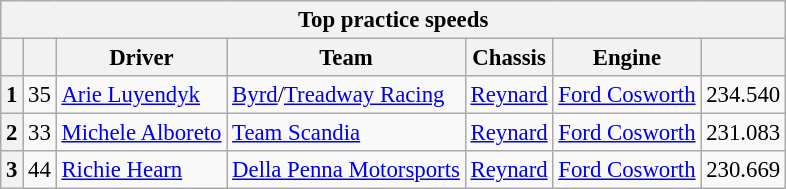<table class="wikitable" style="font-size:95%;">
<tr>
<th colspan=7>Top practice speeds</th>
</tr>
<tr>
<th></th>
<th></th>
<th>Driver</th>
<th>Team</th>
<th>Chassis</th>
<th>Engine</th>
<th></th>
</tr>
<tr>
<th>1</th>
<td style="text-align:center;">35</td>
<td> <a href='#'>Arie Luyendyk</a></td>
<td><a href='#'>Byrd</a>/<a href='#'>Treadway Racing</a></td>
<td><a href='#'>Reynard</a></td>
<td><a href='#'>Ford Cosworth</a></td>
<td>234.540</td>
</tr>
<tr>
<th>2</th>
<td style="text-align:center;">33</td>
<td> <a href='#'>Michele Alboreto</a> <strong></strong></td>
<td><a href='#'>Team Scandia</a></td>
<td><a href='#'>Reynard</a></td>
<td><a href='#'>Ford Cosworth</a></td>
<td>231.083</td>
</tr>
<tr>
<th>3</th>
<td style="text-align:center;">44</td>
<td> <a href='#'>Richie Hearn</a> <strong></strong></td>
<td><a href='#'>Della Penna Motorsports</a></td>
<td><a href='#'>Reynard</a></td>
<td><a href='#'>Ford Cosworth</a></td>
<td>230.669</td>
</tr>
</table>
